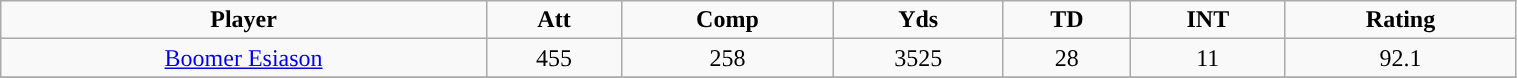<table class="wikitable" width="80%">
<tr align="center">
<td><strong>Player</strong></td>
<td><strong>Att</strong></td>
<td><strong>Comp</strong></td>
<td><strong>Yds</strong></td>
<td><strong>TD</strong></td>
<td><strong>INT</strong></td>
<td><strong>Rating</strong></td>
</tr>
<tr align="center" bgcolor="">
<td><a href='#'>Boomer Esiason</a></td>
<td>455</td>
<td>258</td>
<td>3525</td>
<td>28</td>
<td>11</td>
<td>92.1</td>
</tr>
<tr align="center" bgcolor="">
</tr>
</table>
